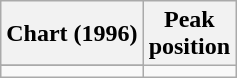<table class="wikitable sortable" style="text-align:left;">
<tr>
<th>Chart (1996)</th>
<th>Peak<br>position</th>
</tr>
<tr>
</tr>
<tr>
</tr>
<tr>
</tr>
<tr>
</tr>
<tr>
<td></td>
</tr>
</table>
